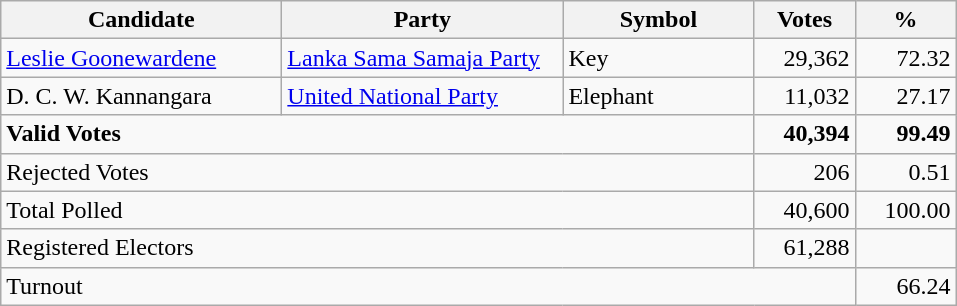<table class="wikitable" border="1" style="text-align:right;">
<tr>
<th align=left width="180">Candidate</th>
<th align=left width="180">Party</th>
<th align=left width="120">Symbol</th>
<th align=left width="60">Votes</th>
<th align=left width="60">%</th>
</tr>
<tr>
<td align=left><a href='#'>Leslie Goonewardene</a></td>
<td align=left><a href='#'>Lanka Sama Samaja Party</a></td>
<td align=left>Key</td>
<td align=right>29,362</td>
<td align=right>72.32</td>
</tr>
<tr>
<td align=left>D. C. W. Kannangara</td>
<td align=left><a href='#'>United National Party</a></td>
<td align=left>Elephant</td>
<td align=right>11,032</td>
<td align=right>27.17</td>
</tr>
<tr>
<td align=left colspan=3><strong>Valid Votes</strong></td>
<td align=right><strong>40,394</strong></td>
<td align=right><strong>99.49</strong></td>
</tr>
<tr>
<td align=left colspan=3>Rejected Votes</td>
<td align=right>206</td>
<td align=right>0.51</td>
</tr>
<tr>
<td align=left colspan=3>Total Polled</td>
<td align=right>40,600</td>
<td align=right>100.00</td>
</tr>
<tr>
<td align=left colspan=3>Registered Electors</td>
<td align=right>61,288</td>
<td></td>
</tr>
<tr>
<td align=left colspan=4>Turnout</td>
<td align=right>66.24</td>
</tr>
</table>
